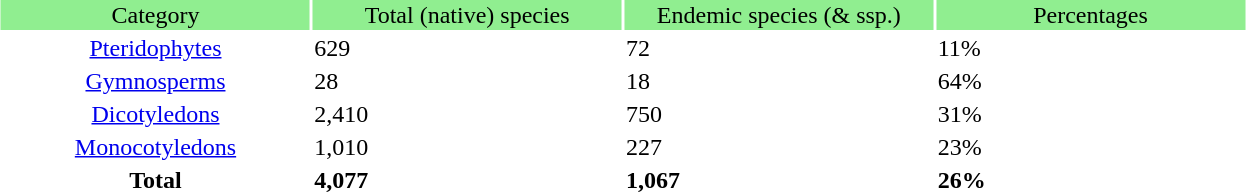<table align="center" id=toc style= width:"90%">
<tr ---- style="background:lightgreen">
<td align ="center" width="20%">Category</td>
<td align ="center" width="20%">Total (native) species</td>
<td align ="center" width="20%">Endemic species (& ssp.)</td>
<td align ="center" width="20%">Percentages</td>
</tr>
<tr ---->
<td align ="center"><a href='#'>Pteridophytes</a></td>
<td>629</td>
<td align ="left">72</td>
<td>11%</td>
</tr>
<tr ---->
<td align ="center"><a href='#'>Gymnosperms</a></td>
<td>28</td>
<td align ="left">18</td>
<td>64%</td>
</tr>
<tr ---->
<td align ="center"><a href='#'>Dicotyledons</a></td>
<td>2,410</td>
<td align ="left">750</td>
<td>31%</td>
</tr>
<tr ---->
<td align ="center"><a href='#'>Monocotyledons</a></td>
<td>1,010</td>
<td align ="left">227</td>
<td>23%</td>
</tr>
<tr ---->
<td align ="center"><strong>Total</strong></td>
<td><strong>4,077</strong></td>
<td align ="left"><strong>1,067</strong></td>
<td><strong>26%</strong></td>
</tr>
<tr ---->
</tr>
</table>
